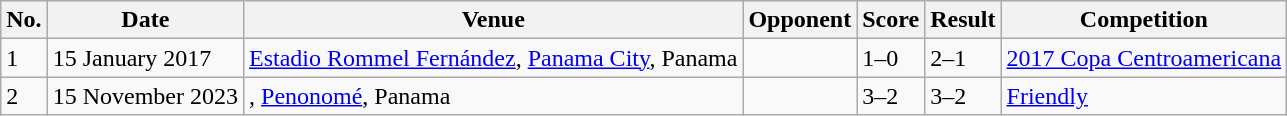<table class="wikitable sortable">
<tr>
<th scope="col">No.</th>
<th scope="col">Date</th>
<th scope="col">Venue</th>
<th scope="col">Opponent</th>
<th scope="col">Score</th>
<th scope="col">Result</th>
<th scope="col">Competition</th>
</tr>
<tr>
<td>1</td>
<td>15 January 2017</td>
<td><a href='#'>Estadio Rommel Fernández</a>, <a href='#'>Panama City</a>, Panama</td>
<td></td>
<td>1–0</td>
<td>2–1</td>
<td><a href='#'>2017 Copa Centroamericana</a></td>
</tr>
<tr>
<td>2</td>
<td>15 November 2023</td>
<td>, <a href='#'>Penonomé</a>, Panama</td>
<td></td>
<td>3–2</td>
<td>3–2</td>
<td><a href='#'>Friendly</a></td>
</tr>
</table>
